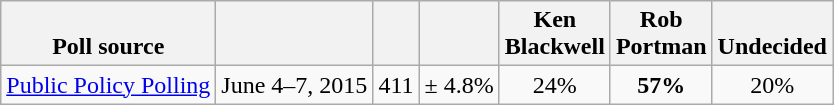<table class="wikitable" style="text-align:center">
<tr valign= bottom>
<th>Poll source</th>
<th></th>
<th></th>
<th></th>
<th>Ken<br>Blackwell</th>
<th>Rob<br>Portman</th>
<th>Undecided</th>
</tr>
<tr>
<td align=left><a href='#'>Public Policy Polling</a></td>
<td>June 4–7, 2015</td>
<td>411</td>
<td>± 4.8%</td>
<td>24%</td>
<td><strong>57%</strong></td>
<td>20%</td>
</tr>
</table>
